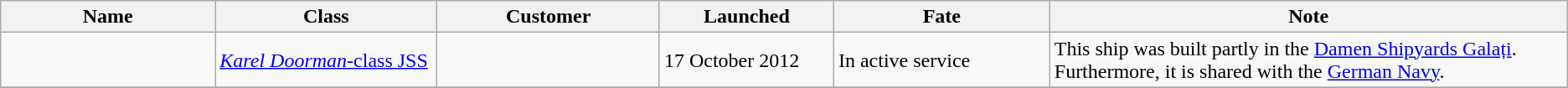<table class="wikitable mw-collapsible mw-collapsed">
<tr>
<th width="200">Name</th>
<th width="200">Class</th>
<th width="200">Customer</th>
<th width="150">Launched</th>
<th width="200">Fate</th>
<th width="500">Note</th>
</tr>
<tr>
<td></td>
<td><a href='#'><em>Karel Doorman</em>-class JSS</a></td>
<td></td>
<td>17 October 2012</td>
<td>In active service</td>
<td>This ship was built partly in the <a href='#'>Damen Shipyards Galați</a>. Furthermore, it is shared with the <a href='#'>German Navy</a>.</td>
</tr>
<tr>
</tr>
</table>
